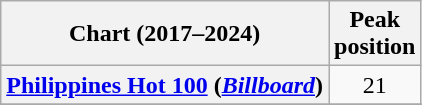<table class="wikitable sortable plainrowheaders" style="text-align:center;">
<tr>
<th scope="col">Chart (2017–2024)</th>
<th scope="col">Peak<br>position</th>
</tr>
<tr>
<th scope="row"><a href='#'>Philippines Hot 100</a> (<em><a href='#'>Billboard</a></em>)</th>
<td>21</td>
</tr>
<tr>
</tr>
<tr>
</tr>
<tr>
</tr>
<tr>
</tr>
</table>
